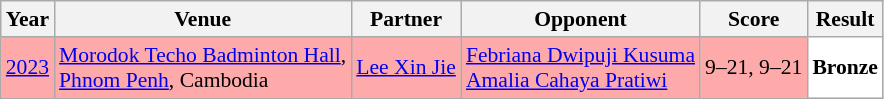<table class="sortable wikitable" style="font-size: 90%;">
<tr>
<th>Year</th>
<th>Venue</th>
<th>Partner</th>
<th>Opponent</th>
<th>Score</th>
<th>Result</th>
</tr>
<tr style="background:#FFAAAA">
<td align="center"><a href='#'>2023</a></td>
<td align="left"><a href='#'>Morodok Techo Badminton Hall</a>,<br><a href='#'>Phnom Penh</a>, Cambodia</td>
<td align="left"> <a href='#'>Lee Xin Jie</a></td>
<td align="left"> <a href='#'>Febriana Dwipuji Kusuma</a><br> <a href='#'>Amalia Cahaya Pratiwi</a></td>
<td align="left">9–21, 9–21</td>
<td style="text-align:left; background:white"> <strong>Bronze</strong></td>
</tr>
</table>
